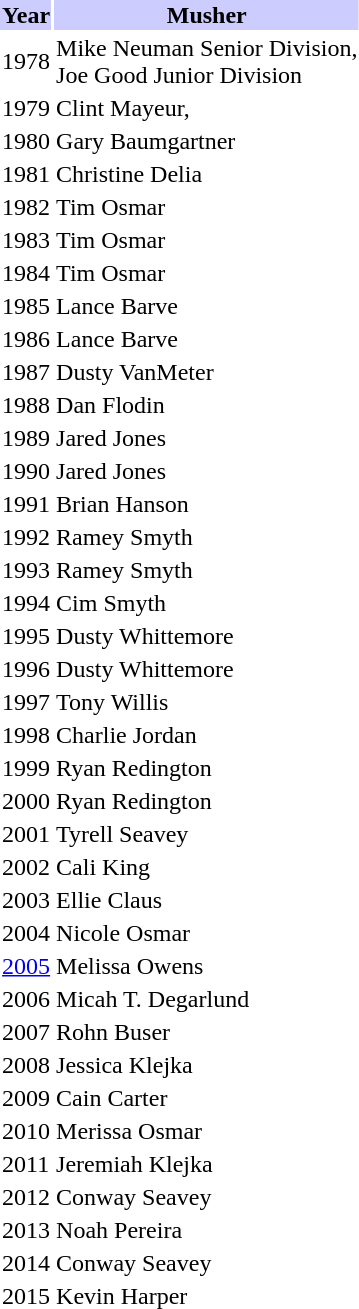<table align="center" class="toccolours" style="margin: 0 .4em; font-size: 100%">
<tr>
<th style="background: #ccf">Year</th>
<th style="background: #ccf">Musher</th>
</tr>
<tr>
<td>1978</td>
<td>Mike Neuman Senior Division,<br>Joe Good Junior Division</td>
</tr>
<tr>
<td>1979</td>
<td>Clint Mayeur,</td>
</tr>
<tr>
<td>1980</td>
<td>Gary Baumgartner</td>
</tr>
<tr>
<td>1981</td>
<td>Christine Delia</td>
</tr>
<tr>
<td>1982</td>
<td>Tim Osmar</td>
</tr>
<tr>
<td>1983</td>
<td>Tim Osmar</td>
</tr>
<tr>
<td>1984</td>
<td>Tim Osmar</td>
</tr>
<tr>
<td>1985</td>
<td>Lance Barve</td>
</tr>
<tr>
<td>1986</td>
<td>Lance Barve</td>
</tr>
<tr>
<td>1987</td>
<td>Dusty VanMeter</td>
</tr>
<tr>
<td>1988</td>
<td>Dan Flodin</td>
</tr>
<tr>
<td>1989</td>
<td>Jared Jones</td>
</tr>
<tr>
<td>1990</td>
<td>Jared Jones</td>
</tr>
<tr>
<td>1991</td>
<td>Brian Hanson</td>
</tr>
<tr>
<td>1992</td>
<td>Ramey Smyth</td>
</tr>
<tr>
<td>1993</td>
<td>Ramey Smyth</td>
</tr>
<tr>
<td>1994</td>
<td>Cim Smyth</td>
</tr>
<tr>
<td>1995</td>
<td>Dusty Whittemore</td>
</tr>
<tr>
<td>1996</td>
<td>Dusty Whittemore</td>
</tr>
<tr>
<td>1997</td>
<td>Tony Willis</td>
</tr>
<tr>
<td>1998</td>
<td>Charlie Jordan</td>
</tr>
<tr>
<td>1999</td>
<td>Ryan Redington</td>
</tr>
<tr>
<td>2000</td>
<td>Ryan Redington</td>
</tr>
<tr>
<td>2001</td>
<td>Tyrell Seavey</td>
</tr>
<tr>
<td>2002</td>
<td>Cali King</td>
</tr>
<tr>
<td>2003</td>
<td>Ellie Claus</td>
</tr>
<tr>
<td>2004</td>
<td>Nicole Osmar</td>
</tr>
<tr>
<td><a href='#'>2005</a></td>
<td>Melissa Owens</td>
</tr>
<tr>
<td>2006</td>
<td>Micah T. Degarlund</td>
</tr>
<tr>
<td>2007</td>
<td>Rohn Buser</td>
</tr>
<tr>
<td>2008</td>
<td>Jessica Klejka</td>
</tr>
<tr>
<td>2009</td>
<td>Cain Carter</td>
</tr>
<tr>
<td>2010</td>
<td>Merissa Osmar</td>
</tr>
<tr>
<td>2011</td>
<td>Jeremiah Klejka</td>
</tr>
<tr>
<td>2012</td>
<td>Conway Seavey</td>
</tr>
<tr>
<td>2013</td>
<td>Noah Pereira</td>
</tr>
<tr>
<td>2014</td>
<td>Conway Seavey</td>
</tr>
<tr>
<td>2015</td>
<td>Kevin Harper</td>
</tr>
</table>
